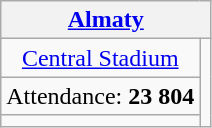<table class="wikitable" style="text-align:center;">
<tr>
<th colspan=2 align="center"><a href='#'>Almaty</a></th>
</tr>
<tr>
<td><a href='#'>Central Stadium</a></td>
<td rowspan=3 align="center"></td>
</tr>
<tr>
<td>Attendance: <strong>23 804</strong></td>
</tr>
<tr>
<td></td>
</tr>
</table>
